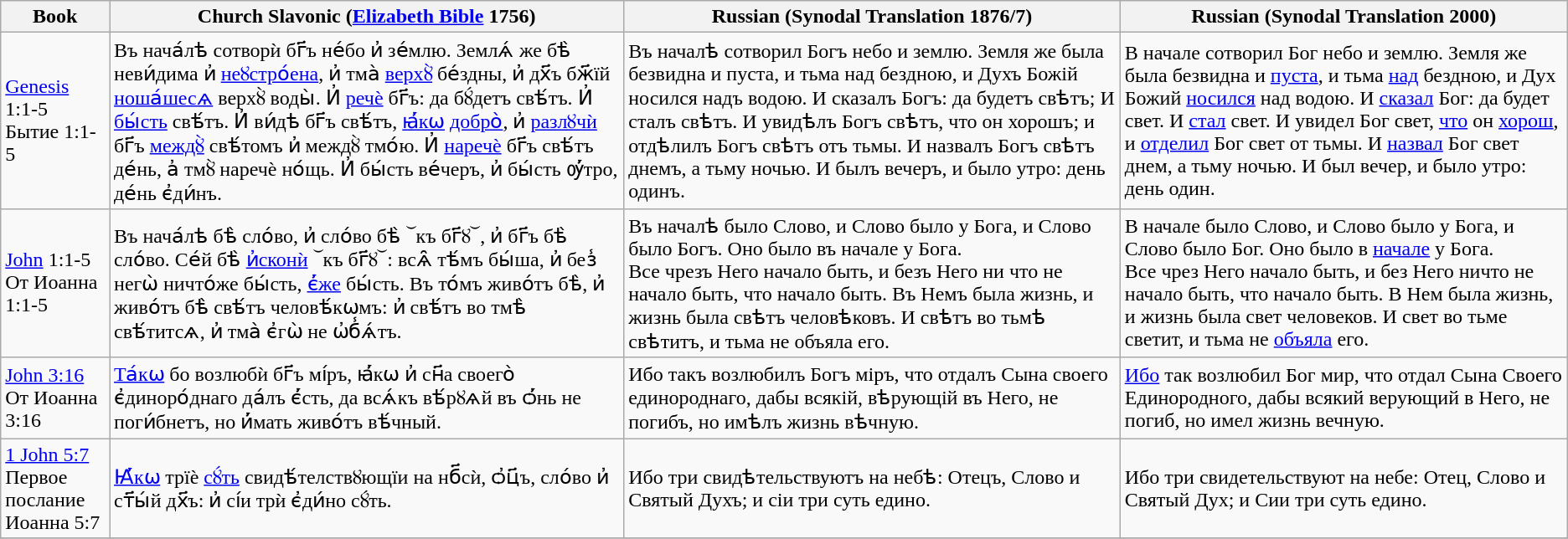<table class="wikitable">
<tr>
<th>Book</th>
<th>Church Slavonic (<a href='#'>Elizabeth Bible</a> 1756)</th>
<th>Russian (Synodal Translation 1876/7)</th>
<th>Russian (Synodal Translation 2000)</th>
</tr>
<tr>
<td><a href='#'>Genesis</a> 1:1-5<br>Бытие 1:1-5</td>
<td>Въ нача́лѣ сотворѝ бг҃ъ не́бо и҆ зе́млю.   Землѧ́ же бѣ̀ неви́дима и҆ <a href='#'>неꙋстро́ена</a>, и҆ тма̀ <a href='#'>верхꙋ̀</a> бе́здны, и҆ дх҃ъ бж҃їй <a href='#'>ноша́шесѧ</a> верхꙋ̀ воды̀.   И҆ <a href='#'>речѐ</a> бг҃ъ: да бꙋ́детъ свѣ́тъ. И҆ <a href='#'>бы́сть</a> свѣ́тъ.  И҆ ви́дѣ бг҃ъ свѣ́тъ, <a href='#'>ꙗ҆́кѡ</a> <a href='#'>добро̀</a>, и҆ <a href='#'>разлꙋчѝ</a> бг҃ъ <a href='#'>междꙋ̀</a> свѣ́томъ и҆ междꙋ̀ тмо́ю.  И҆ <a href='#'>наречѐ</a> бг҃ъ свѣ́тъ де́нь, а҆ тмꙋ̀ наречѐ но́щь. И҆ бы́сть ве́черъ, и҆ бы́сть ѹ҆́тро, де́нь є҆ди́нъ.</td>
<td>Въ началѣ сотворил Богъ небо и землю. Земля же была безвидна и пуста, и тьма над бездною, и Духъ Божій носился надъ водою. И сказалъ Богъ: да будетъ свѣтъ; И сталъ свѣтъ. И увидѣлъ Богъ свѣтъ, что он хорошъ; и отдѣлилъ Богъ свѣтъ отъ тьмы. И назвалъ Богъ свѣтъ днемъ, а тьму ночью. И былъ вечеръ, и было утро: день одинъ.</td>
<td>В начале сотворил Бог небо и землю. Земля же была безвидна и <a href='#'>пуста</a>, и тьма <a href='#'>над</a> бездною, и Дух Божий <a href='#'>носился</a> над водою. И <a href='#'>сказал</a> Бог: да будет свет. И <a href='#'>стал</a> свет. И увидел Бог свет, <a href='#'>что</a> он <a href='#'>хорош</a>, и <a href='#'>отделил</a> Бог свет от тьмы. И <a href='#'>назвал</a> Бог свет днем, а тьму ночью. И был вечер, и было утро: день один.</td>
</tr>
<tr>
<td><a href='#'>John</a> 1:1-5<br>От Иоанна 1:1-5</td>
<td>Въ нача́лѣ бѣ̀ сло́во, и҆ сло́во бѣ̀ ꙾къ бг҃ꙋ꙾, и҆ бг҃ъ бѣ̀ сло́во.  Се́й бѣ̀ <a href='#'>и҆сконѝ</a> ꙾къ бг҃ꙋ꙾:  всѧ̑ тѣ́мъ бы́ша, и҆ без̾ негѡ̀ ничто́же бы́сть, <a href='#'>є҆́же</a> бы́сть.  Въ то́мъ живо́тъ бѣ̀, и҆ живо́тъ бѣ̀ свѣ́тъ человѣ́кѡмъ: и҆ свѣ́тъ во тмѣ̀ свѣ́титсѧ, и҆ тма̀ є҆гѡ̀ не ѡ҆б̾ѧ́тъ.</td>
<td>Въ началѣ было Слово, и Слово было у Бога, и Слово было Богъ. Оно было въ начале у Бога.<br>Все чрезъ Него начало быть, и безъ Него ни что не начало быть, что начало быть. Въ Немъ была жизнь, и жизнь была свѣтъ человѣковъ. И свѣтъ во тьмѣ свѣтитъ, и тьма не объяла его.</td>
<td>В начале было Слово, и Слово было у Бога, и Слово было Бог. Оно было в <a href='#'>начале</a> у Бога.<br>Все чрез Него начало быть, и без Него ничто не начало быть, что начало быть. В Нем была жизнь, и жизнь была свет человеков. И свет во тьме светит, и тьма не <a href='#'>объяла</a> его.</td>
</tr>
<tr>
<td><a href='#'>John 3:16</a><br>От Иоанна 3:16</td>
<td><a href='#'>Та́кѡ</a> бо возлюбѝ бг҃ъ мі́ръ, ꙗ҆́кѡ и҆ сн҃а своего̀ є҆диноро́днаго да́лъ є҆́сть, да всѧ́къ вѣ́рꙋѧй въ ѻ҆́нь не поги́бнетъ, но и҆́мать живо́тъ вѣ́чный.</td>
<td>Ибо такъ возлюбилъ Богъ міръ, что отдалъ Сына своего единороднаго, дабы всякій, вѣрующій въ Него, не погибъ, но имѣлъ жизнь вѣчную.</td>
<td><a href='#'>Ибо</a> так возлюбил Бог мир, что отдал Сына Своего Единородного, дабы всякий верующий в Него, не погиб, но имел жизнь вечную.</td>
</tr>
<tr>
<td><a href='#'>1 John 5:7</a><br>Первое послание Иоанна 5:7</td>
<td><a href='#'>Ꙗ҆́кѡ</a> трїѐ <a href='#'>сꙋ́ть</a> свидѣ́телствꙋющїи на нб҃сѝ, ѻ҆ц҃ъ, сло́во и҆ ст҃ы́й дх҃ъ: и҆ сі́и трѝ є҆ди́но сꙋ́ть.</td>
<td>Ибо три свидѣтельствуютъ на небѣ: Отецъ, Слово и Святый Духъ; и сіи три суть едино.</td>
<td>Ибо три свидетельствуют на небе: Отец, Слово и Святый Дух; и Сии три суть едино.</td>
</tr>
<tr>
</tr>
</table>
